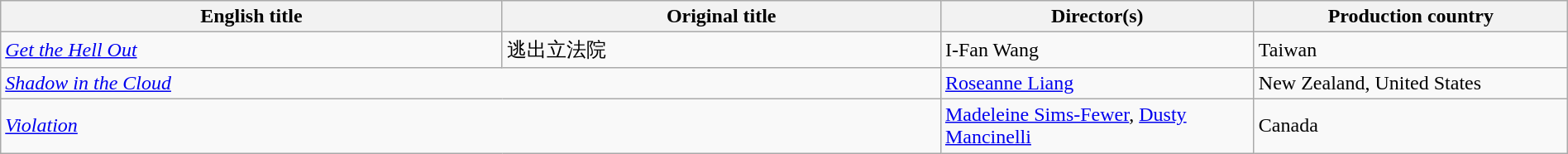<table class="wikitable" width=100%>
<tr>
<th scope="col" width="32%">English title</th>
<th scope="col" width="28%">Original title</th>
<th scope="col" width="20%">Director(s)</th>
<th scope="col" width="20%">Production country</th>
</tr>
<tr>
<td><em><a href='#'>Get the Hell Out</a></em></td>
<td>逃出立法院</td>
<td>I-Fan Wang</td>
<td>Taiwan</td>
</tr>
<tr>
<td colspan=2><em><a href='#'>Shadow in the Cloud</a></em></td>
<td><a href='#'>Roseanne Liang</a></td>
<td>New Zealand, United States</td>
</tr>
<tr>
<td colspan=2><em><a href='#'>Violation</a></em></td>
<td><a href='#'>Madeleine Sims-Fewer</a>, <a href='#'>Dusty Mancinelli</a></td>
<td>Canada</td>
</tr>
</table>
